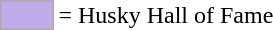<table>
<tr>
<td style="background-color:#C0ACEA; border:1px solid #aaaaaa; width:2em;"></td>
<td>= Husky Hall of Fame</td>
</tr>
</table>
